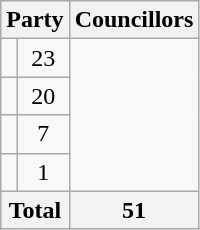<table class="wikitable">
<tr>
<th colspan=2>Party</th>
<th>Councillors</th>
</tr>
<tr>
<td></td>
<td align=center>23</td>
</tr>
<tr>
<td></td>
<td align=center>20</td>
</tr>
<tr>
<td></td>
<td align=center>7</td>
</tr>
<tr>
<td></td>
<td align=center>1</td>
</tr>
<tr>
<th colspan=2>Total</th>
<th align=center>51</th>
</tr>
</table>
